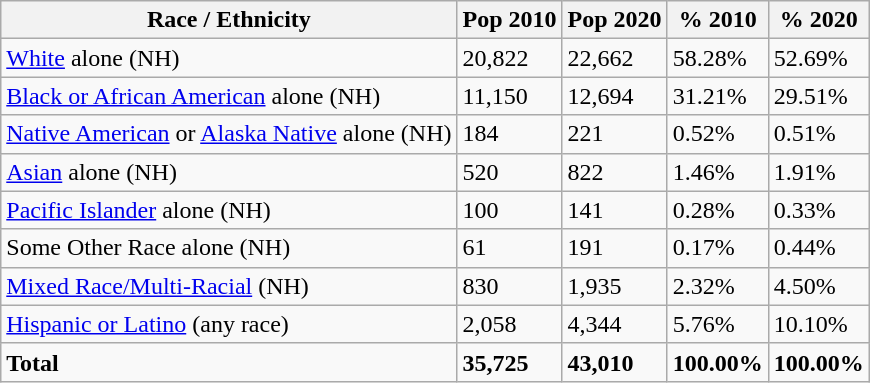<table class="wikitable">
<tr>
<th>Race / Ethnicity</th>
<th>Pop 2010</th>
<th>Pop 2020</th>
<th>% 2010</th>
<th>% 2020</th>
</tr>
<tr>
<td><a href='#'>White</a> alone (NH)</td>
<td>20,822</td>
<td>22,662</td>
<td>58.28%</td>
<td>52.69%</td>
</tr>
<tr>
<td><a href='#'>Black or African American</a> alone (NH)</td>
<td>11,150</td>
<td>12,694</td>
<td>31.21%</td>
<td>29.51%</td>
</tr>
<tr>
<td><a href='#'>Native American</a> or <a href='#'>Alaska Native</a> alone (NH)</td>
<td>184</td>
<td>221</td>
<td>0.52%</td>
<td>0.51%</td>
</tr>
<tr>
<td><a href='#'>Asian</a> alone (NH)</td>
<td>520</td>
<td>822</td>
<td>1.46%</td>
<td>1.91%</td>
</tr>
<tr>
<td><a href='#'>Pacific Islander</a> alone (NH)</td>
<td>100</td>
<td>141</td>
<td>0.28%</td>
<td>0.33%</td>
</tr>
<tr>
<td>Some Other Race alone (NH)</td>
<td>61</td>
<td>191</td>
<td>0.17%</td>
<td>0.44%</td>
</tr>
<tr>
<td><a href='#'>Mixed Race/Multi-Racial</a> (NH)</td>
<td>830</td>
<td>1,935</td>
<td>2.32%</td>
<td>4.50%</td>
</tr>
<tr>
<td><a href='#'>Hispanic or Latino</a> (any race)</td>
<td>2,058</td>
<td>4,344</td>
<td>5.76%</td>
<td>10.10%</td>
</tr>
<tr>
<td><strong>Total</strong></td>
<td><strong>35,725</strong></td>
<td><strong>43,010</strong></td>
<td><strong>100.00%</strong></td>
<td><strong>100.00%</strong></td>
</tr>
</table>
